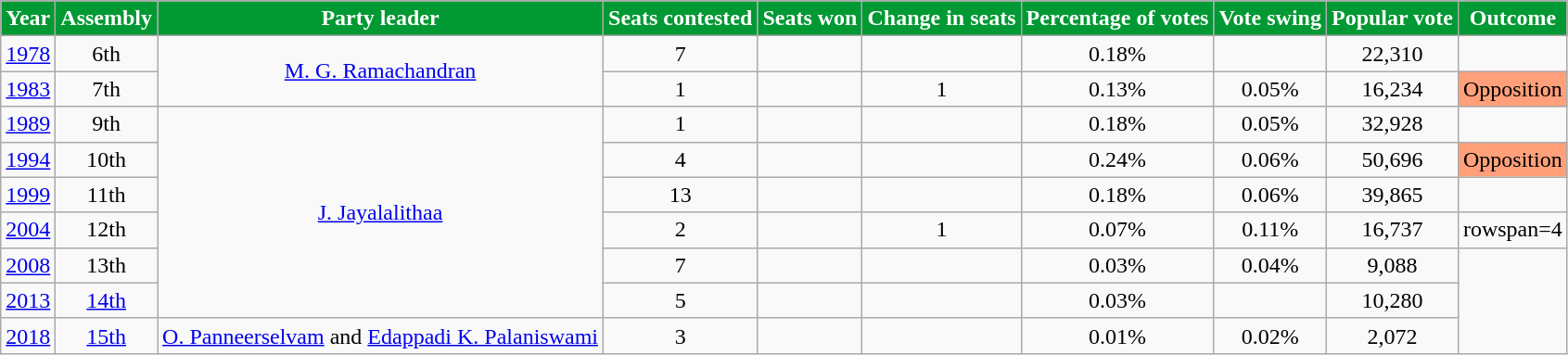<table class="wikitable sortable" style="text-align:center">
<tr>
<th style="background-color:#009933;color:white">Year</th>
<th style="background-color:#009933;color:white">Assembly</th>
<th style="background-color:#009933;color:white">Party leader</th>
<th style="background-color:#009933;color:white">Seats contested</th>
<th style="background-color:#009933;color:white">Seats won</th>
<th style="background-color:#009933;color:white">Change in seats</th>
<th style="background-color:#009933;color:white">Percentage of votes</th>
<th style="background-color:#009933;color:white">Vote swing</th>
<th style="background-color:#009933;color:white">Popular vote</th>
<th style="background-color:#009933;color:white">Outcome</th>
</tr>
<tr>
<td><a href='#'>1978</a></td>
<td>6th</td>
<td rowspan=2><a href='#'>M. G. Ramachandran</a></td>
<td>7</td>
<td></td>
<td></td>
<td>0.18%</td>
<td></td>
<td>22,310</td>
<td></td>
</tr>
<tr>
<td><a href='#'>1983</a></td>
<td>7th</td>
<td>1</td>
<td></td>
<td> 1</td>
<td>0.13%</td>
<td> 0.05%</td>
<td>16,234</td>
<td style="background:#FFA07A;">Opposition</td>
</tr>
<tr>
<td><a href='#'>1989</a></td>
<td>9th</td>
<td rowspan=6><a href='#'>J. Jayalalithaa</a></td>
<td>1</td>
<td></td>
<td></td>
<td>0.18%</td>
<td> 0.05%</td>
<td>32,928</td>
<td></td>
</tr>
<tr>
<td><a href='#'>1994</a></td>
<td>10th</td>
<td>4</td>
<td></td>
<td></td>
<td>0.24%</td>
<td> 0.06%</td>
<td>50,696</td>
<td style="background:#FFA07A;">Opposition</td>
</tr>
<tr>
<td><a href='#'>1999</a></td>
<td>11th</td>
<td>13</td>
<td></td>
<td></td>
<td>0.18%</td>
<td> 0.06%</td>
<td>39,865</td>
<td></td>
</tr>
<tr>
<td><a href='#'>2004</a></td>
<td>12th</td>
<td>2</td>
<td></td>
<td> 1</td>
<td>0.07%</td>
<td> 0.11%</td>
<td>16,737</td>
<td>rowspan=4 </td>
</tr>
<tr>
<td><a href='#'>2008</a></td>
<td>13th</td>
<td>7</td>
<td></td>
<td></td>
<td>0.03%</td>
<td> 0.04%</td>
<td>9,088</td>
</tr>
<tr>
<td><a href='#'>2013</a></td>
<td><a href='#'>14th</a></td>
<td>5</td>
<td></td>
<td></td>
<td>0.03%</td>
<td></td>
<td>10,280</td>
</tr>
<tr>
<td><a href='#'>2018</a></td>
<td><a href='#'>15th</a></td>
<td><a href='#'>O. Panneerselvam</a> and <a href='#'>Edappadi&nbsp;K.&nbsp;Palaniswami</a></td>
<td>3</td>
<td></td>
<td></td>
<td>0.01%</td>
<td> 0.02%</td>
<td>2,072</td>
</tr>
</table>
